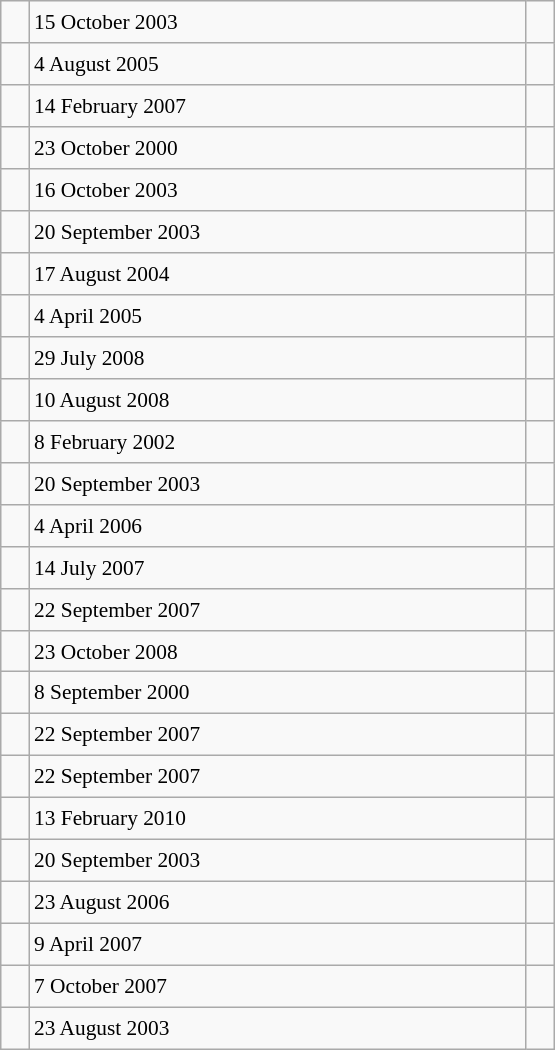<table class="wikitable" style="font-size: 89%; float: left; width: 26em; margin-right: 1em; height: 700px">
<tr>
<td></td>
<td>15 October 2003</td>
<td></td>
</tr>
<tr>
<td></td>
<td>4 August 2005</td>
<td></td>
</tr>
<tr>
<td></td>
<td>14 February 2007</td>
<td></td>
</tr>
<tr>
<td></td>
<td>23 October 2000</td>
<td></td>
</tr>
<tr>
<td></td>
<td>16 October 2003</td>
<td></td>
</tr>
<tr>
<td></td>
<td>20 September 2003</td>
<td></td>
</tr>
<tr>
<td></td>
<td>17 August 2004</td>
<td></td>
</tr>
<tr>
<td></td>
<td>4 April 2005</td>
<td></td>
</tr>
<tr>
<td></td>
<td>29 July 2008</td>
<td></td>
</tr>
<tr>
<td></td>
<td>10 August 2008</td>
<td></td>
</tr>
<tr>
<td></td>
<td>8 February 2002</td>
<td></td>
</tr>
<tr>
<td></td>
<td>20 September 2003</td>
<td></td>
</tr>
<tr>
<td></td>
<td>4 April 2006</td>
<td></td>
</tr>
<tr>
<td></td>
<td>14 July 2007</td>
<td></td>
</tr>
<tr>
<td></td>
<td>22 September 2007</td>
<td></td>
</tr>
<tr>
<td></td>
<td>23 October 2008</td>
<td></td>
</tr>
<tr>
<td></td>
<td>8 September 2000</td>
<td></td>
</tr>
<tr>
<td></td>
<td>22 September 2007</td>
<td></td>
</tr>
<tr>
<td></td>
<td>22 September 2007</td>
<td></td>
</tr>
<tr>
<td></td>
<td>13 February 2010</td>
<td></td>
</tr>
<tr>
<td></td>
<td>20 September 2003</td>
<td></td>
</tr>
<tr>
<td></td>
<td>23 August 2006</td>
<td></td>
</tr>
<tr>
<td></td>
<td>9 April 2007</td>
<td></td>
</tr>
<tr>
<td></td>
<td>7 October 2007</td>
<td></td>
</tr>
<tr>
<td></td>
<td>23 August 2003</td>
<td></td>
</tr>
</table>
